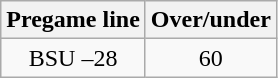<table class="wikitable">
<tr align="center">
<th style=>Pregame line</th>
<th style=>Over/under</th>
</tr>
<tr align="center">
<td>BSU –28</td>
<td>60</td>
</tr>
</table>
